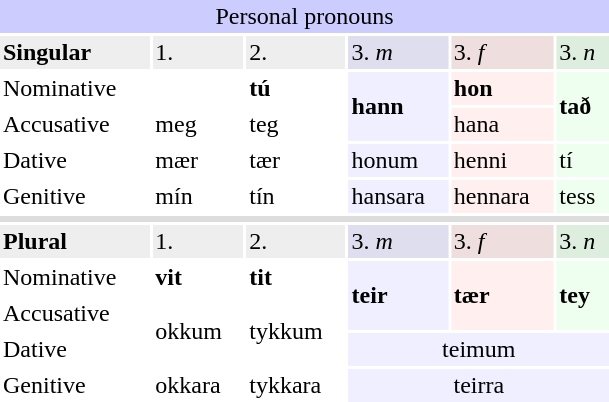<table align=right id="toc" style="margin-left: 15px;" width="410" cellpadding="2">
<tr style="background:#ccccff">
<td colspan="6" align="center" bgcolor="#ccccff">Personal pronouns</td>
</tr>
<tr>
<td bgcolor="#eeeeee"><strong>Singular</strong></td>
<td bgcolor="#eeeeee">1.</td>
<td bgcolor="#eeeeee">2.</td>
<td bgcolor="#dedeee">3. <em>m</em></td>
<td bgcolor="#eedede">3. <em>f</em></td>
<td bgcolor="#deeede">3. <em>n</em></td>
</tr>
<tr>
<td>Nominative</td>
<td bgcolor="#ffffff"><strong></strong></td>
<td bgcolor="#ffffff"><strong>tú</strong></td>
<td bgcolor="#efefff" rowspan="2"><strong>hann</strong></td>
<td bgcolor="#ffefef"><strong>hon</strong></td>
<td bgcolor="#efffef" rowspan="2"><strong>tað</strong></td>
</tr>
<tr>
<td>Accusative</td>
<td bgcolor="#ffffff">meg</td>
<td bgcolor="#ffffff">teg</td>
<td bgcolor="#ffefef">hana</td>
</tr>
<tr>
<td>Dative</td>
<td bgcolor="#ffffff">mær</td>
<td bgcolor="#ffffff">tær</td>
<td bgcolor="#efefff">honum</td>
<td bgcolor="#ffefef">henni</td>
<td bgcolor="#efffef">tí</td>
</tr>
<tr>
<td>Genitive</td>
<td bgcolor="#ffffff">mín</td>
<td bgcolor="#ffffff">tín</td>
<td bgcolor="#efefff">hansara</td>
<td bgcolor="#ffefef">hennara</td>
<td bgcolor="#efffef">tess</td>
</tr>
<tr>
<td width="33%" colspan="6" bgcolor="#dddddd"></td>
</tr>
<tr>
<td bgcolor="#eeeeee"><strong>Plural</strong></td>
<td bgcolor="#eeeeee">1.</td>
<td bgcolor="#eeeeee">2.</td>
<td bgcolor="#dedeee">3. <em>m</em></td>
<td bgcolor="#eedede">3. <em>f</em></td>
<td bgcolor="#deeede">3. <em>n</em></td>
</tr>
<tr>
<td>Nominative</td>
<td bgcolor="#ffffff"><strong>vit</strong></td>
<td bgcolor="#ffffff"><strong>tit</strong></td>
<td bgcolor="#efefff" rowspan="2"><strong>teir</strong></td>
<td bgcolor="#ffefef" rowspan="2"><strong>tær</strong></td>
<td bgcolor="#efffef" rowspan="2"><strong>tey</strong></td>
</tr>
<tr>
<td>Accusative</td>
<td bgcolor="#ffffff" rowspan="2">okkum</td>
<td bgcolor="#ffffff" rowspan="2">tykkum</td>
</tr>
<tr>
<td>Dative</td>
<td bgcolor="#efefff" colspan= "3" align="center">teimum</td>
</tr>
<tr>
<td>Genitive</td>
<td bgcolor="#ffffff">okkara</td>
<td bgcolor="#ffffff">tykkara</td>
<td bgcolor="#efefff" colspan= "3" align="center">teirra</td>
</tr>
</table>
